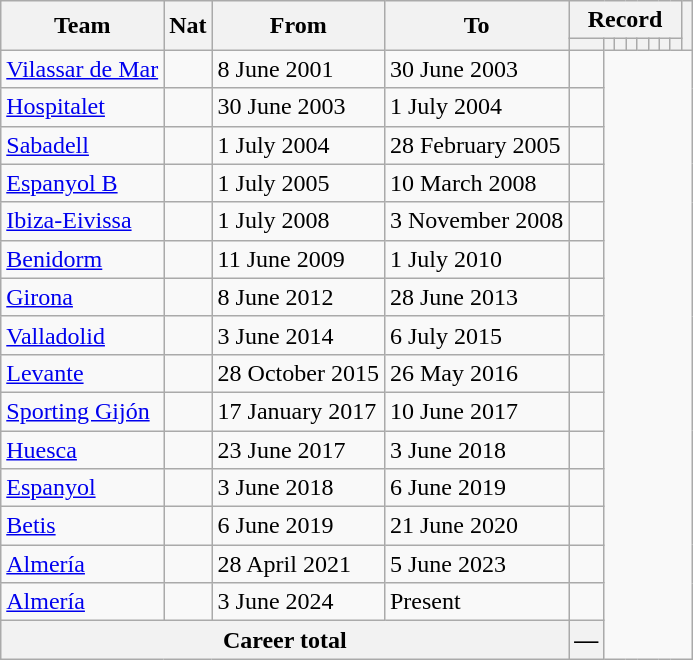<table class="wikitable" style="text-align: center">
<tr>
<th rowspan="2">Team</th>
<th rowspan="2">Nat</th>
<th rowspan="2">From</th>
<th rowspan="2">To</th>
<th colspan="8">Record</th>
<th rowspan=2></th>
</tr>
<tr>
<th></th>
<th></th>
<th></th>
<th></th>
<th></th>
<th></th>
<th></th>
<th></th>
</tr>
<tr>
<td align="left"><a href='#'>Vilassar de Mar</a></td>
<td></td>
<td align=left>8 June 2001</td>
<td align=left>30 June 2003<br></td>
<td></td>
</tr>
<tr>
<td align="left"><a href='#'>Hospitalet</a></td>
<td></td>
<td align=left>30 June 2003</td>
<td align=left>1 July 2004<br></td>
<td></td>
</tr>
<tr>
<td align="left"><a href='#'>Sabadell</a></td>
<td></td>
<td align=left>1 July 2004</td>
<td align=left>28 February 2005<br></td>
<td></td>
</tr>
<tr>
<td align="left"><a href='#'>Espanyol B</a></td>
<td></td>
<td align=left>1 July 2005</td>
<td align=left>10 March 2008<br></td>
<td></td>
</tr>
<tr>
<td align="left"><a href='#'>Ibiza-Eivissa</a></td>
<td></td>
<td align=left>1 July 2008</td>
<td align=left>3 November 2008<br></td>
<td></td>
</tr>
<tr>
<td align="left"><a href='#'>Benidorm</a></td>
<td></td>
<td align=left>11 June 2009</td>
<td align=left>1 July 2010<br></td>
<td></td>
</tr>
<tr>
<td align="left"><a href='#'>Girona</a></td>
<td></td>
<td align=left>8 June 2012</td>
<td align=left>28 June 2013<br></td>
<td></td>
</tr>
<tr>
<td align="left"><a href='#'>Valladolid</a></td>
<td></td>
<td align=left>3 June 2014</td>
<td align=left>6 July 2015<br></td>
<td></td>
</tr>
<tr>
<td align="left"><a href='#'>Levante</a></td>
<td></td>
<td align=left>28 October 2015</td>
<td align=left>26 May 2016<br></td>
<td></td>
</tr>
<tr>
<td align="left"><a href='#'>Sporting Gijón</a></td>
<td></td>
<td align=left>17 January 2017</td>
<td align=left>10 June 2017<br></td>
<td></td>
</tr>
<tr>
<td align="left"><a href='#'>Huesca</a></td>
<td></td>
<td align=left>23 June 2017</td>
<td align=left>3 June 2018<br></td>
<td></td>
</tr>
<tr>
<td align="left"><a href='#'>Espanyol</a></td>
<td></td>
<td align=left>3 June 2018</td>
<td align=left>6 June 2019<br></td>
<td></td>
</tr>
<tr>
<td align="left"><a href='#'>Betis</a></td>
<td></td>
<td align=left>6 June 2019</td>
<td align=left>21 June 2020<br></td>
<td></td>
</tr>
<tr>
<td align="left"><a href='#'>Almería</a></td>
<td></td>
<td align=left>28 April 2021</td>
<td align=left>5 June 2023<br></td>
<td></td>
</tr>
<tr>
<td align="left"><a href='#'>Almería</a></td>
<td></td>
<td align=left>3 June 2024</td>
<td align=left>Present<br></td>
<td></td>
</tr>
<tr>
<th colspan=4>Career total<br></th>
<th>—</th>
</tr>
</table>
